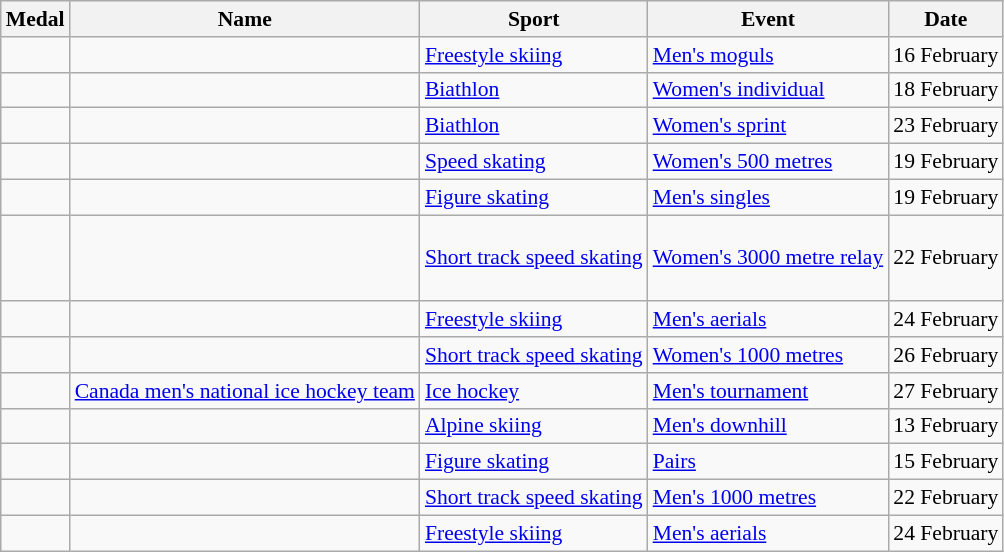<table class="wikitable sortable" style="font-size:90%">
<tr>
<th>Medal</th>
<th>Name</th>
<th>Sport</th>
<th>Event</th>
<th>Date</th>
</tr>
<tr>
<td></td>
<td></td>
<td><a href='#'>Freestyle skiing</a></td>
<td><a href='#'>Men's moguls</a></td>
<td>16 February</td>
</tr>
<tr>
<td></td>
<td></td>
<td><a href='#'>Biathlon</a></td>
<td><a href='#'>Women's individual</a></td>
<td>18 February</td>
</tr>
<tr>
<td></td>
<td></td>
<td><a href='#'>Biathlon</a></td>
<td><a href='#'>Women's sprint</a></td>
<td>23 February</td>
</tr>
<tr>
<td></td>
<td></td>
<td><a href='#'>Speed skating</a></td>
<td><a href='#'>Women's 500 metres</a></td>
<td>19 February</td>
</tr>
<tr>
<td></td>
<td></td>
<td><a href='#'>Figure skating</a></td>
<td><a href='#'>Men's singles</a></td>
<td>19 February</td>
</tr>
<tr>
<td></td>
<td> <br>  <br>  <br> </td>
<td><a href='#'>Short track speed skating</a></td>
<td><a href='#'>Women's 3000 metre relay</a></td>
<td>22 February</td>
</tr>
<tr>
<td></td>
<td></td>
<td><a href='#'>Freestyle skiing</a></td>
<td><a href='#'>Men's aerials</a></td>
<td>24 February</td>
</tr>
<tr>
<td></td>
<td></td>
<td><a href='#'>Short track speed skating</a></td>
<td><a href='#'>Women's 1000 metres</a></td>
<td>26 February</td>
</tr>
<tr>
<td></td>
<td><a href='#'>Canada men's national ice hockey team</a><br></td>
<td><a href='#'>Ice hockey</a></td>
<td><a href='#'>Men's tournament</a></td>
<td>27 February</td>
</tr>
<tr>
<td></td>
<td></td>
<td><a href='#'>Alpine skiing</a></td>
<td><a href='#'>Men's downhill</a></td>
<td>13 February</td>
</tr>
<tr>
<td></td>
<td> <br> </td>
<td><a href='#'>Figure skating</a></td>
<td><a href='#'>Pairs</a></td>
<td>15 February</td>
</tr>
<tr>
<td></td>
<td></td>
<td><a href='#'>Short track speed skating</a></td>
<td><a href='#'>Men's 1000 metres</a></td>
<td>22 February</td>
</tr>
<tr>
<td></td>
<td></td>
<td><a href='#'>Freestyle skiing</a></td>
<td><a href='#'>Men's aerials</a></td>
<td>24 February</td>
</tr>
</table>
